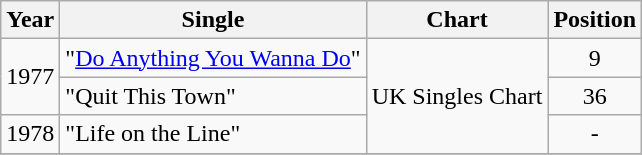<table class="wikitable">
<tr>
<th>Year</th>
<th>Single</th>
<th>Chart</th>
<th>Position</th>
</tr>
<tr>
<td rowspan="2">1977</td>
<td rowspan="1">"<a href='#'>Do Anything You Wanna Do</a>"</td>
<td rowspan="3">UK Singles Chart</td>
<td align="center">9</td>
</tr>
<tr>
<td rowspan="1">"Quit This Town"</td>
<td align="center">36</td>
</tr>
<tr>
<td rowspan="1">1978</td>
<td rowspan="1">"Life on the Line"</td>
<td align="center">-</td>
</tr>
<tr>
</tr>
</table>
